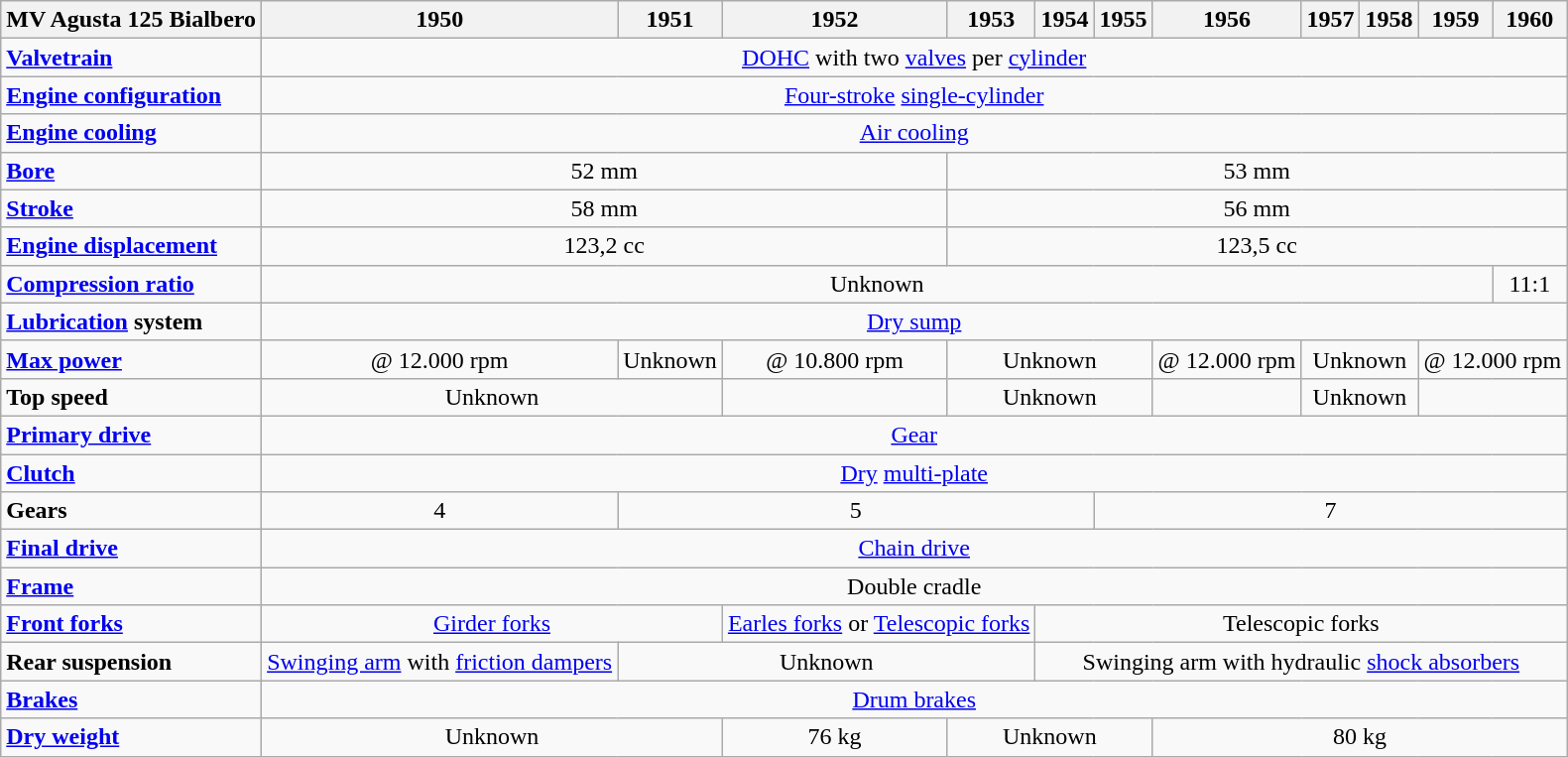<table class="wikitable">
<tr>
<th>MV Agusta 125 Bialbero</th>
<th>1950</th>
<th>1951</th>
<th>1952</th>
<th>1953</th>
<th>1954</th>
<th>1955</th>
<th>1956</th>
<th>1957</th>
<th>1958</th>
<th>1959</th>
<th>1960</th>
</tr>
<tr>
<td><strong><a href='#'>Valvetrain</a></strong></td>
<td colspan="11"  " align="center"><a href='#'>DOHC</a> with two <a href='#'>valves</a> per <a href='#'>cylinder</a></td>
</tr>
<tr>
<td><strong><a href='#'>Engine configuration</a></strong></td>
<td colspan="11"  align="center"><a href='#'>Four-stroke</a> <a href='#'>single-cylinder</a></td>
</tr>
<tr>
<td><strong><a href='#'>Engine cooling</a></strong></td>
<td colspan="11" align="center"><a href='#'>Air cooling</a></td>
</tr>
<tr>
<td><strong><a href='#'>Bore</a></strong></td>
<td colspan="3" align="center">52 mm</td>
<td colspan="8" align="center">53 mm</td>
</tr>
<tr>
<td><strong><a href='#'>Stroke</a></strong></td>
<td colspan="3" align="center">58 mm</td>
<td colspan="8" align="center">56 mm</td>
</tr>
<tr>
<td><strong><a href='#'>Engine displacement</a></strong></td>
<td colspan="3" align="center">123,2 cc</td>
<td colspan="8" align="center">123,5 cc</td>
</tr>
<tr>
<td><strong><a href='#'>Compression ratio</a></strong></td>
<td colspan="10" align="center">Unknown</td>
<td align="center">11:1</td>
</tr>
<tr>
<td><strong><a href='#'>Lubrication</a> system</strong></td>
<td colspan="11" align="center"><a href='#'>Dry sump</a></td>
</tr>
<tr>
<td><strong><a href='#'>Max power</a></strong></td>
<td align="center"> @ 12.000 rpm</td>
<td align="center">Unknown</td>
<td align="center"> @ 10.800 rpm</td>
<td colspan="3" align="center">Unknown</td>
<td align="center"> @ 12.000 rpm</td>
<td colspan="2" align="center">Unknown</td>
<td colspan="2" align="center"> @ 12.000 rpm</td>
</tr>
<tr>
<td><strong>Top speed</strong></td>
<td colspan="2" align="center">Unknown</td>
<td align="center"></td>
<td colspan="3" align="center">Unknown</td>
<td align="center"></td>
<td colspan="2" align="center">Unknown</td>
<td colspan="2" align="center"></td>
</tr>
<tr>
<td><strong><a href='#'>Primary drive</a></strong></td>
<td colspan="11" align="center"><a href='#'>Gear</a></td>
</tr>
<tr>
<td><strong><a href='#'>Clutch</a></strong></td>
<td colspan="11" align="center"><a href='#'>Dry</a> <a href='#'>multi-plate</a></td>
</tr>
<tr>
<td><strong>Gears</strong></td>
<td align="center">4</td>
<td colspan="4" align="center">5</td>
<td colspan="6" align="center">7</td>
</tr>
<tr>
<td><strong><a href='#'>Final drive</a></strong></td>
<td colspan="11" align="center"><a href='#'>Chain drive</a></td>
</tr>
<tr>
<td><strong><a href='#'>Frame</a></strong></td>
<td colspan="11" align="center">Double cradle</td>
</tr>
<tr>
<td><strong><a href='#'>Front forks</a></strong></td>
<td colspan="2"  align="center"><a href='#'>Girder forks</a></td>
<td colspan="2"  align="center"><a href='#'>Earles forks</a> or <a href='#'>Telescopic forks</a></td>
<td colspan="7"  align="center">Telescopic forks</td>
</tr>
<tr>
<td><strong>Rear suspension</strong></td>
<td align="center"><a href='#'>Swinging arm</a> with <a href='#'>friction dampers</a></td>
<td colspan="3" align="center">Unknown</td>
<td colspan="7"  align="center">Swinging arm with hydraulic <a href='#'>shock absorbers</a></td>
</tr>
<tr>
<td><strong><a href='#'>Brakes</a></strong></td>
<td colspan="11" align="center"><a href='#'>Drum brakes</a></td>
</tr>
<tr>
<td><strong><a href='#'>Dry weight</a></strong></td>
<td colspan="2" align="center">Unknown</td>
<td align="center">76 kg</td>
<td colspan="3" align="center">Unknown</td>
<td colspan="5" align="center">80 kg</td>
</tr>
</table>
